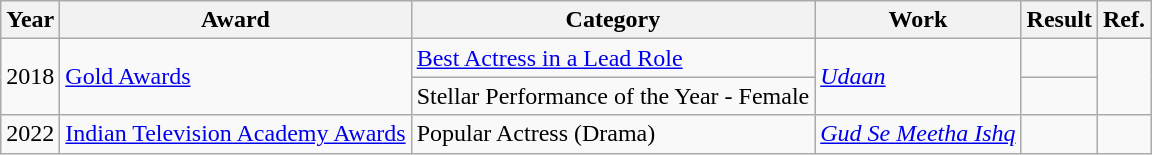<table class="wikitable">
<tr>
<th>Year</th>
<th>Award</th>
<th>Category</th>
<th>Work</th>
<th>Result</th>
<th>Ref.</th>
</tr>
<tr>
<td rowspan="2">2018</td>
<td rowspan="2"><a href='#'>Gold Awards</a></td>
<td><a href='#'>Best Actress in a Lead Role</a></td>
<td rowspan="2"><em><a href='#'>Udaan</a></em></td>
<td></td>
<td rowspan="2"></td>
</tr>
<tr>
<td>Stellar Performance of the Year - Female</td>
<td></td>
</tr>
<tr>
<td>2022</td>
<td><a href='#'>Indian Television Academy Awards</a></td>
<td>Popular Actress (Drama)</td>
<td><em><a href='#'>Gud Se Meetha Ishq</a></em></td>
<td></td>
<td></td>
</tr>
</table>
